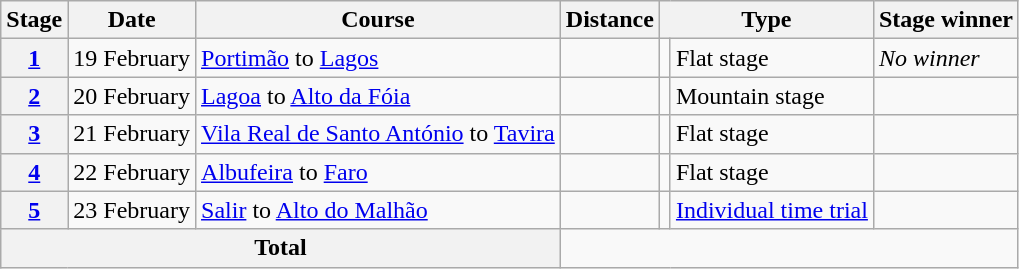<table class="wikitable">
<tr>
<th scope="col">Stage</th>
<th scope="col">Date</th>
<th scope="col">Course</th>
<th scope="col">Distance</th>
<th scope="col" colspan="2">Type</th>
<th scope="col">Stage winner</th>
</tr>
<tr>
<th scope="row"><a href='#'>1</a></th>
<td style="text-align:center;">19 February</td>
<td><a href='#'>Portimão</a> to <a href='#'>Lagos</a></td>
<td style="text-align:center;"></td>
<td></td>
<td>Flat stage</td>
<td><em>No winner</em> </td>
</tr>
<tr>
<th scope="row"><a href='#'>2</a></th>
<td style="text-align:center;">20 February</td>
<td><a href='#'>Lagoa</a> to <a href='#'>Alto da Fóia</a></td>
<td style="text-align:center;"></td>
<td></td>
<td>Mountain stage</td>
<td></td>
</tr>
<tr>
<th scope="row"><a href='#'>3</a></th>
<td style="text-align:center;">21 February</td>
<td><a href='#'>Vila Real de Santo António</a> to <a href='#'>Tavira</a></td>
<td style="text-align:center;"></td>
<td></td>
<td>Flat stage</td>
<td></td>
</tr>
<tr>
<th scope="row"><a href='#'>4</a></th>
<td style="text-align:center;">22 February</td>
<td><a href='#'>Albufeira</a> to <a href='#'>Faro</a></td>
<td style="text-align:center;"></td>
<td></td>
<td>Flat stage</td>
<td></td>
</tr>
<tr>
<th scope="row"><a href='#'>5</a></th>
<td style="text-align:center;">23 February</td>
<td><a href='#'>Salir</a> to <a href='#'>Alto do Malhão</a></td>
<td style="text-align:center;"></td>
<td></td>
<td><a href='#'>Individual time trial</a></td>
<td></td>
</tr>
<tr>
<th colspan="3">Total</th>
<td colspan="4" style="text-align:center;"></td>
</tr>
</table>
